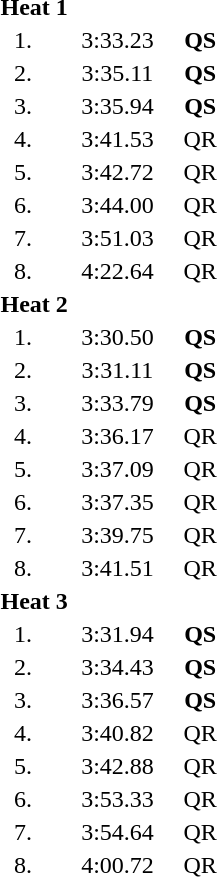<table style="text-align:center">
<tr>
<td colspan=4 align=left><strong>Heat 1</strong></td>
</tr>
<tr>
<td width=30>1.</td>
<td align=left></td>
<td width=80>3:33.23</td>
<td><strong>QS</strong></td>
</tr>
<tr>
<td>2.</td>
<td align=left></td>
<td>3:35.11</td>
<td><strong>QS</strong></td>
</tr>
<tr>
<td>3.</td>
<td align=left></td>
<td>3:35.94</td>
<td><strong>QS</strong></td>
</tr>
<tr>
<td>4.</td>
<td align=left></td>
<td>3:41.53</td>
<td>QR</td>
</tr>
<tr>
<td>5.</td>
<td align=left></td>
<td>3:42.72</td>
<td>QR</td>
</tr>
<tr>
<td>6.</td>
<td align=left></td>
<td>3:44.00</td>
<td>QR</td>
</tr>
<tr>
<td>7.</td>
<td align=left></td>
<td>3:51.03</td>
<td>QR</td>
</tr>
<tr>
<td>8.</td>
<td align=left></td>
<td>4:22.64</td>
<td>QR</td>
</tr>
<tr>
<td colspan=4 align=left><strong>Heat 2</strong></td>
</tr>
<tr>
<td>1.</td>
<td align=left></td>
<td>3:30.50</td>
<td><strong>QS</strong></td>
</tr>
<tr>
<td>2.</td>
<td align=left></td>
<td>3:31.11</td>
<td><strong>QS</strong></td>
</tr>
<tr>
<td>3.</td>
<td align=left></td>
<td>3:33.79</td>
<td><strong>QS</strong></td>
</tr>
<tr>
<td>4.</td>
<td align=left></td>
<td>3:36.17</td>
<td>QR</td>
</tr>
<tr>
<td>5.</td>
<td align=left></td>
<td>3:37.09</td>
<td>QR</td>
</tr>
<tr>
<td>6.</td>
<td align=left></td>
<td>3:37.35</td>
<td>QR</td>
</tr>
<tr>
<td>7.</td>
<td align=left></td>
<td>3:39.75</td>
<td>QR</td>
</tr>
<tr>
<td>8.</td>
<td align=left></td>
<td>3:41.51</td>
<td>QR</td>
</tr>
<tr>
<td colspan=4 align=left><strong>Heat 3</strong></td>
</tr>
<tr>
<td>1.</td>
<td align=left></td>
<td>3:31.94</td>
<td><strong>QS</strong></td>
</tr>
<tr>
<td>2.</td>
<td align=left></td>
<td>3:34.43</td>
<td><strong>QS</strong></td>
</tr>
<tr>
<td>3.</td>
<td align=left></td>
<td>3:36.57</td>
<td><strong>QS</strong></td>
</tr>
<tr>
<td>4.</td>
<td align=left></td>
<td>3:40.82</td>
<td>QR</td>
</tr>
<tr>
<td>5.</td>
<td align=left></td>
<td>3:42.88</td>
<td>QR</td>
</tr>
<tr>
<td>6.</td>
<td align=left></td>
<td>3:53.33</td>
<td>QR</td>
</tr>
<tr>
<td>7.</td>
<td align=left></td>
<td>3:54.64</td>
<td>QR</td>
</tr>
<tr>
<td>8.</td>
<td align=left></td>
<td>4:00.72</td>
<td>QR</td>
</tr>
</table>
